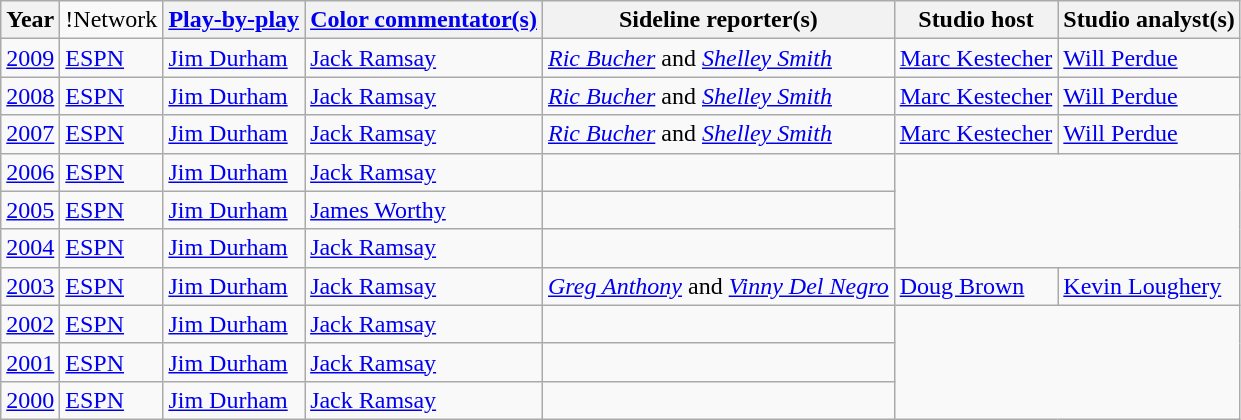<table class=wikitable>
<tr>
<th>Year</th>
<td>!Network</td>
<th><a href='#'>Play-by-play</a></th>
<th><a href='#'>Color commentator(s)</a></th>
<th>Sideline reporter(s)</th>
<th>Studio host</th>
<th>Studio analyst(s)</th>
</tr>
<tr>
<td><a href='#'>2009</a></td>
<td><a href='#'>ESPN</a></td>
<td><a href='#'>Jim Durham</a></td>
<td><a href='#'>Jack Ramsay</a></td>
<td><em><a href='#'>Ric Bucher</a></em> and <em><a href='#'>Shelley Smith</a></em></td>
<td><a href='#'>Marc Kestecher</a></td>
<td><a href='#'>Will Perdue</a></td>
</tr>
<tr>
<td><a href='#'>2008</a></td>
<td><a href='#'>ESPN</a></td>
<td><a href='#'>Jim Durham</a></td>
<td><a href='#'>Jack Ramsay</a></td>
<td><em><a href='#'>Ric Bucher</a></em> and <em><a href='#'>Shelley Smith</a></em></td>
<td><a href='#'>Marc Kestecher</a></td>
<td><a href='#'>Will Perdue</a></td>
</tr>
<tr>
<td><a href='#'>2007</a></td>
<td><a href='#'>ESPN</a></td>
<td><a href='#'>Jim Durham</a></td>
<td><a href='#'>Jack Ramsay</a></td>
<td><em><a href='#'>Ric Bucher</a></em> and <em><a href='#'>Shelley Smith</a></em></td>
<td><a href='#'>Marc Kestecher</a></td>
<td><a href='#'>Will Perdue</a></td>
</tr>
<tr>
<td><a href='#'>2006</a></td>
<td><a href='#'>ESPN</a></td>
<td><a href='#'>Jim Durham</a></td>
<td><a href='#'>Jack Ramsay</a></td>
<td></td>
</tr>
<tr>
<td><a href='#'>2005</a></td>
<td><a href='#'>ESPN</a></td>
<td><a href='#'>Jim Durham</a></td>
<td><a href='#'>James Worthy</a></td>
<td></td>
</tr>
<tr>
<td><a href='#'>2004</a></td>
<td><a href='#'>ESPN</a></td>
<td><a href='#'>Jim Durham</a></td>
<td><a href='#'>Jack Ramsay</a></td>
<td></td>
</tr>
<tr>
<td><a href='#'>2003</a></td>
<td><a href='#'>ESPN</a></td>
<td><a href='#'>Jim Durham</a></td>
<td><a href='#'>Jack Ramsay</a></td>
<td><em><a href='#'>Greg Anthony</a></em> and <em><a href='#'>Vinny Del Negro</a></em></td>
<td><a href='#'>Doug Brown</a></td>
<td><a href='#'>Kevin Loughery</a></td>
</tr>
<tr>
<td><a href='#'>2002</a></td>
<td><a href='#'>ESPN</a></td>
<td><a href='#'>Jim Durham</a></td>
<td><a href='#'>Jack Ramsay</a></td>
<td></td>
</tr>
<tr>
<td><a href='#'>2001</a></td>
<td><a href='#'>ESPN</a></td>
<td><a href='#'>Jim Durham</a></td>
<td><a href='#'>Jack Ramsay</a></td>
<td></td>
</tr>
<tr>
<td><a href='#'>2000</a></td>
<td><a href='#'>ESPN</a></td>
<td><a href='#'>Jim Durham</a></td>
<td><a href='#'>Jack Ramsay</a></td>
<td></td>
</tr>
</table>
